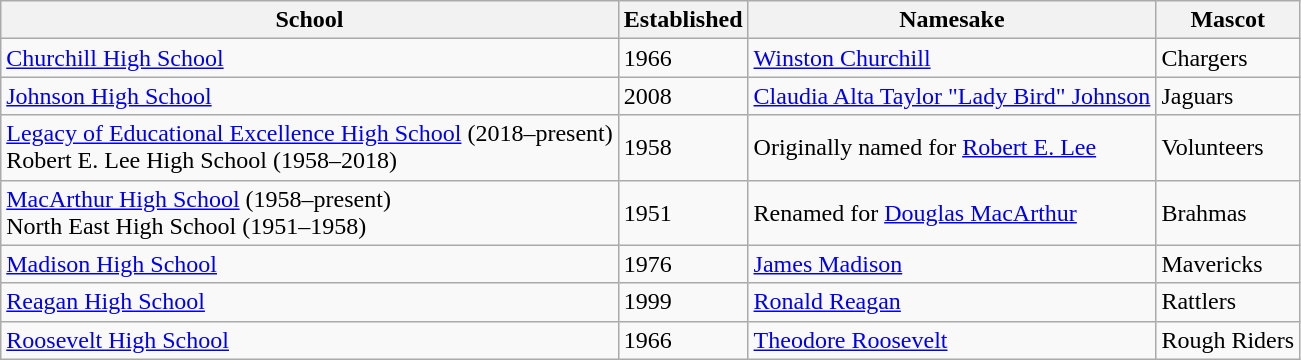<table class="wikitable">
<tr>
<th>School</th>
<th>Established</th>
<th>Namesake</th>
<th>Mascot</th>
</tr>
<tr>
<td><a href='#'>Churchill High School</a></td>
<td>1966</td>
<td><a href='#'>Winston Churchill</a></td>
<td>Chargers</td>
</tr>
<tr>
<td><a href='#'>Johnson High School</a></td>
<td>2008</td>
<td><a href='#'>Claudia Alta Taylor "Lady Bird" Johnson</a></td>
<td>Jaguars</td>
</tr>
<tr>
<td><a href='#'>Legacy of Educational Excellence High School</a> (2018–present) <br>Robert E. Lee High School (1958–2018)</td>
<td>1958</td>
<td>Originally named for <a href='#'>Robert E. Lee</a></td>
<td>Volunteers</td>
</tr>
<tr>
<td><a href='#'>MacArthur High School</a> (1958–present) <br> North East High School (1951–1958)</td>
<td>1951</td>
<td>Renamed for <a href='#'>Douglas MacArthur</a></td>
<td>Brahmas</td>
</tr>
<tr>
<td><a href='#'>Madison High School</a></td>
<td>1976</td>
<td><a href='#'>James Madison</a></td>
<td>Mavericks</td>
</tr>
<tr>
<td><a href='#'>Reagan High School</a></td>
<td>1999</td>
<td><a href='#'>Ronald Reagan</a></td>
<td>Rattlers</td>
</tr>
<tr>
<td><a href='#'>Roosevelt High School</a></td>
<td>1966</td>
<td><a href='#'>Theodore Roosevelt</a></td>
<td>Rough Riders</td>
</tr>
</table>
